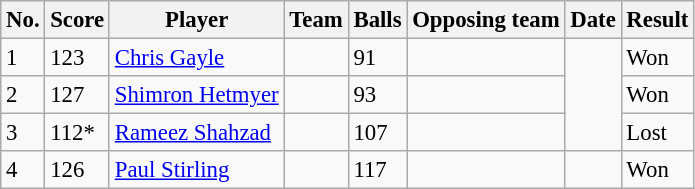<table class="wikitable sortable" style="font-size:95%">
<tr>
<th>No.</th>
<th>Score</th>
<th>Player</th>
<th>Team</th>
<th>Balls</th>
<th>Opposing team</th>
<th>Date</th>
<th>Result</th>
</tr>
<tr>
<td>1</td>
<td>123</td>
<td><a href='#'>Chris Gayle</a></td>
<td></td>
<td> 91</td>
<td></td>
<td rowspan="3"></td>
<td>Won</td>
</tr>
<tr>
<td>2</td>
<td>127</td>
<td><a href='#'>Shimron Hetmyer</a></td>
<td></td>
<td> 93</td>
<td></td>
<td>Won</td>
</tr>
<tr>
<td>3</td>
<td>112*</td>
<td><a href='#'>Rameez Shahzad</a></td>
<td></td>
<td> 107</td>
<td></td>
<td>Lost</td>
</tr>
<tr>
<td>4</td>
<td>126</td>
<td><a href='#'>Paul Stirling</a></td>
<td></td>
<td> 117</td>
<td></td>
<td></td>
<td>Won</td>
</tr>
</table>
